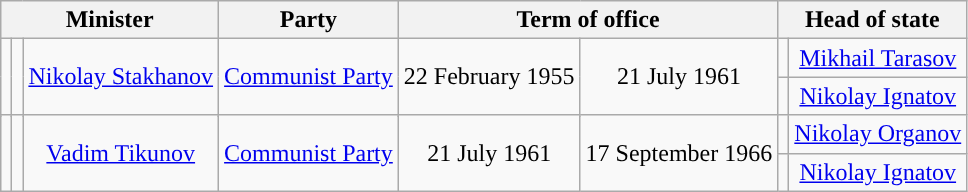<table class="wikitable" style="text-align:center;">
<tr>
<th colspan=3>Minister</th>
<th>Party</th>
<th colspan=2>Term of office</th>
<th colspan=2>Head of state</th>
</tr>
<tr>
<td rowspan=3 style="background:"></td>
<td rowspan=3></td>
<td rowspan=3><a href='#'>Nikolay Stakhanov</a></td>
<td rowspan=3><a href='#'>Communist Party</a></td>
<td rowspan=3>22 February 1955</td>
<td rowspan=3>21 July 1961</td>
<td style="background:"></td>
<td><a href='#'>Mikhail Tarasov</a></td>
</tr>
<tr>
<td style="background:"></td>
<td><a href='#'>Nikolay Ignatov</a></td>
</tr>
<tr>
<td rowspan=2 style="background:"></td>
<td rowspan=2><a href='#'>Nikolay Organov</a></td>
</tr>
<tr>
<td rowspan=2 style="background:"></td>
<td rowspan=2></td>
<td rowspan=2><a href='#'>Vadim Tikunov</a></td>
<td rowspan=2><a href='#'>Communist Party</a></td>
<td rowspan=2>21 July 1961</td>
<td rowspan=2>17 September 1966</td>
</tr>
<tr>
<td style="background:"></td>
<td><a href='#'>Nikolay Ignatov</a></td>
</tr>
</table>
